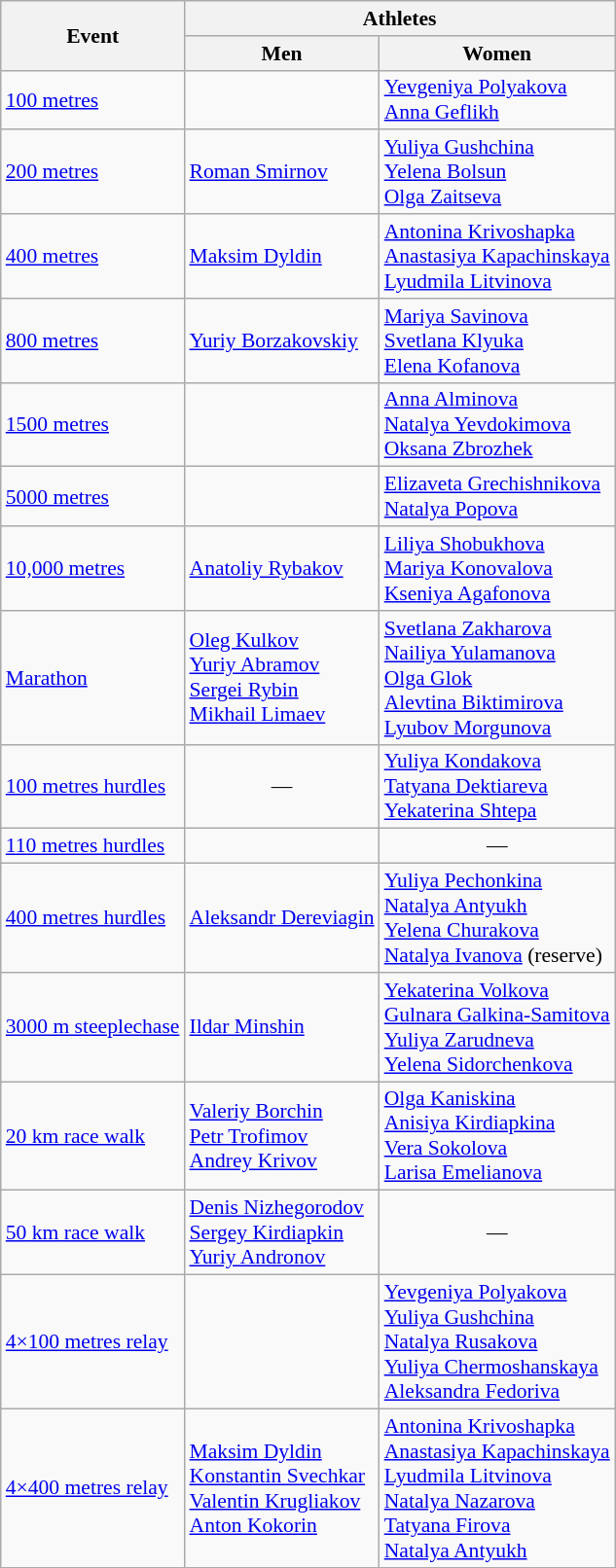<table class=wikitable style="font-size:90%">
<tr>
<th rowspan=2>Event</th>
<th colspan=2>Athletes</th>
</tr>
<tr>
<th>Men</th>
<th>Women</th>
</tr>
<tr>
<td><a href='#'>100 metres</a></td>
<td></td>
<td><a href='#'>Yevgeniya Polyakova</a><br><a href='#'>Anna Geflikh</a></td>
</tr>
<tr>
<td><a href='#'>200 metres</a></td>
<td><a href='#'>Roman Smirnov</a></td>
<td><a href='#'>Yuliya Gushchina</a><br><a href='#'>Yelena Bolsun</a><br><a href='#'>Olga Zaitseva</a></td>
</tr>
<tr>
<td><a href='#'>400 metres</a></td>
<td><a href='#'>Maksim Dyldin</a></td>
<td><a href='#'>Antonina Krivoshapka</a><br><a href='#'>Anastasiya Kapachinskaya</a><br><a href='#'>Lyudmila Litvinova</a></td>
</tr>
<tr>
<td><a href='#'>800 metres</a></td>
<td><a href='#'>Yuriy Borzakovskiy</a></td>
<td><a href='#'>Mariya Savinova</a><br><a href='#'>Svetlana Klyuka</a><br><a href='#'>Elena Kofanova</a></td>
</tr>
<tr>
<td><a href='#'>1500 metres</a></td>
<td></td>
<td><a href='#'>Anna Alminova</a><br><a href='#'>Natalya Yevdokimova</a><br><a href='#'>Oksana Zbrozhek</a></td>
</tr>
<tr>
<td><a href='#'>5000 metres</a></td>
<td></td>
<td><a href='#'>Elizaveta Grechishnikova</a><br><a href='#'>Natalya Popova</a></td>
</tr>
<tr>
<td><a href='#'>10,000 metres</a></td>
<td><a href='#'>Anatoliy Rybakov</a></td>
<td><a href='#'>Liliya Shobukhova</a><br><a href='#'>Mariya Konovalova</a><br><a href='#'>Kseniya Agafonova</a></td>
</tr>
<tr>
<td><a href='#'>Marathon</a></td>
<td><a href='#'>Oleg Kulkov</a><br><a href='#'>Yuriy Abramov</a><br><a href='#'>Sergei Rybin</a><br><a href='#'>Mikhail Limaev</a></td>
<td><a href='#'>Svetlana Zakharova</a><br><a href='#'>Nailiya Yulamanova</a><br><a href='#'>Olga Glok</a><br><a href='#'>Alevtina Biktimirova</a><br><a href='#'>Lyubov Morgunova</a></td>
</tr>
<tr>
<td><a href='#'>100 metres hurdles</a></td>
<td align=center>—</td>
<td><a href='#'>Yuliya Kondakova</a><br><a href='#'>Tatyana Dektiareva</a><br><a href='#'>Yekaterina Shtepa</a></td>
</tr>
<tr>
<td><a href='#'>110 metres hurdles</a></td>
<td></td>
<td align=center>—</td>
</tr>
<tr>
<td><a href='#'>400 metres hurdles</a></td>
<td><a href='#'>Aleksandr Dereviagin</a></td>
<td><a href='#'>Yuliya Pechonkina</a><br><a href='#'>Natalya Antyukh</a><br><a href='#'>Yelena Churakova</a><br><a href='#'>Natalya Ivanova</a> (reserve)</td>
</tr>
<tr>
<td><a href='#'>3000 m steeplechase</a></td>
<td><a href='#'>Ildar Minshin</a></td>
<td><a href='#'>Yekaterina Volkova</a><br><a href='#'>Gulnara Galkina-Samitova</a><br><a href='#'>Yuliya Zarudneva</a><br><a href='#'>Yelena Sidorchenkova</a></td>
</tr>
<tr>
<td><a href='#'>20 km race walk</a></td>
<td><a href='#'>Valeriy Borchin</a><br><a href='#'>Petr Trofimov</a><br><a href='#'>Andrey Krivov</a></td>
<td><a href='#'>Olga Kaniskina</a><br><a href='#'>Anisiya Kirdiapkina</a><br><a href='#'>Vera Sokolova</a><br><a href='#'>Larisa Emelianova</a></td>
</tr>
<tr>
<td><a href='#'>50 km race walk</a></td>
<td><a href='#'>Denis Nizhegorodov</a><br><a href='#'>Sergey Kirdiapkin</a><br><a href='#'>Yuriy Andronov</a></td>
<td align=center>—</td>
</tr>
<tr>
<td><a href='#'>4×100 metres relay</a></td>
<td></td>
<td><a href='#'>Yevgeniya Polyakova</a><br><a href='#'>Yuliya Gushchina</a><br><a href='#'>Natalya Rusakova</a><br><a href='#'>Yuliya Chermoshanskaya</a><br><a href='#'>Aleksandra Fedoriva</a></td>
</tr>
<tr>
<td><a href='#'>4×400 metres relay</a></td>
<td><a href='#'>Maksim Dyldin</a><br><a href='#'>Konstantin Svechkar</a><br><a href='#'>Valentin Krugliakov</a><br><a href='#'>Anton Kokorin</a></td>
<td><a href='#'>Antonina Krivoshapka</a><br><a href='#'>Anastasiya Kapachinskaya</a><br><a href='#'>Lyudmila Litvinova</a><br><a href='#'>Natalya Nazarova</a><br><a href='#'>Tatyana Firova</a><br><a href='#'>Natalya Antyukh</a></td>
</tr>
</table>
